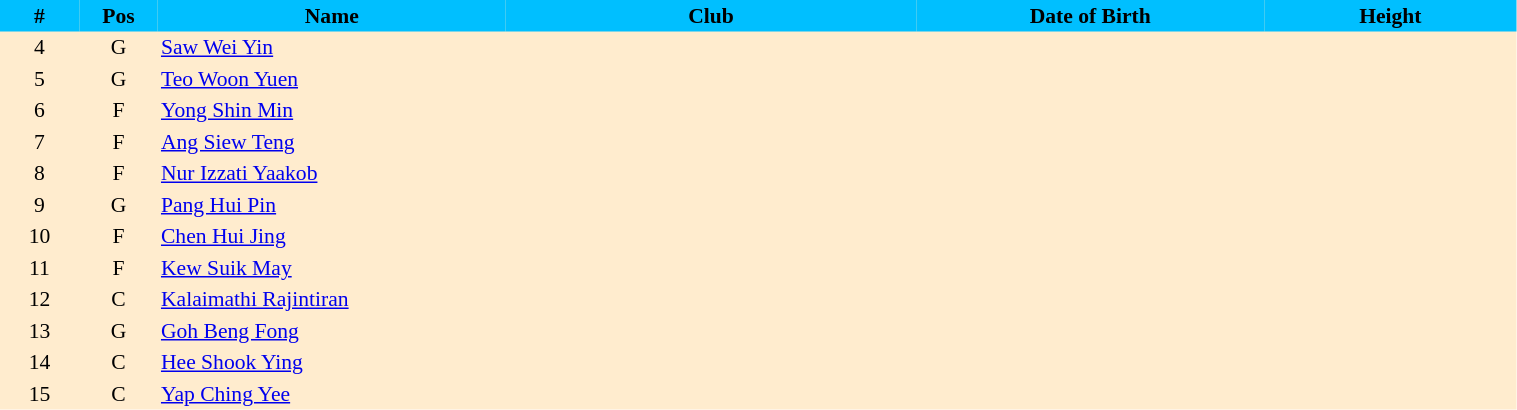<table border=0 cellpadding=2 cellspacing=0  |- bgcolor=#FFECCE style="text-align:center; font-size:90%;" width=80%>
<tr bgcolor=#00BFFF>
<th width=5%>#</th>
<th width=5%>Pos</th>
<th width=22%>Name</th>
<th width=26%>Club</th>
<th width=22%>Date of Birth</th>
<th width=16%>Height</th>
</tr>
<tr>
<td>4</td>
<td>G</td>
<td align=left><a href='#'>Saw Wei Yin</a></td>
<td align=left></td>
<td align=left></td>
<td></td>
</tr>
<tr>
<td>5</td>
<td>G</td>
<td align=left><a href='#'>Teo Woon Yuen</a></td>
<td align=left></td>
<td align=left></td>
<td></td>
</tr>
<tr>
<td>6</td>
<td>F</td>
<td align=left><a href='#'>Yong Shin Min</a></td>
<td align=left></td>
<td align=left></td>
<td></td>
</tr>
<tr>
<td>7</td>
<td>F</td>
<td align=left><a href='#'>Ang Siew Teng</a></td>
<td align=left></td>
<td align=left></td>
<td></td>
</tr>
<tr>
<td>8</td>
<td>F</td>
<td align=left><a href='#'>Nur Izzati Yaakob</a></td>
<td align=left></td>
<td align=left></td>
<td></td>
</tr>
<tr>
<td>9</td>
<td>G</td>
<td align=left><a href='#'>Pang Hui Pin</a></td>
<td align=left></td>
<td align=left></td>
<td></td>
</tr>
<tr>
<td>10</td>
<td>F</td>
<td align=left><a href='#'>Chen Hui Jing</a></td>
<td align=left></td>
<td align=left></td>
<td></td>
</tr>
<tr>
<td>11</td>
<td>F</td>
<td align=left><a href='#'>Kew Suik May</a></td>
<td align=left></td>
<td align=left></td>
<td></td>
</tr>
<tr>
<td>12</td>
<td>C</td>
<td align=left><a href='#'>Kalaimathi Rajintiran</a></td>
<td align=left></td>
<td align=left></td>
<td></td>
</tr>
<tr>
<td>13</td>
<td>G</td>
<td align=left><a href='#'>Goh Beng Fong</a></td>
<td align=left></td>
<td align=left></td>
<td></td>
</tr>
<tr>
<td>14</td>
<td>C</td>
<td align=left><a href='#'>Hee Shook Ying</a></td>
<td align=left></td>
<td align=left></td>
<td></td>
</tr>
<tr>
<td>15</td>
<td>C</td>
<td align=left><a href='#'>Yap Ching Yee</a></td>
<td align=left></td>
<td align=left></td>
<td></td>
</tr>
</table>
